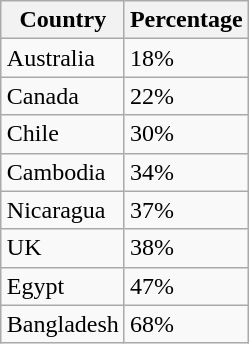<table class="wikitable collapsible autocollapse" style="float:right;">
<tr>
<th>Country</th>
<th>Percentage</th>
</tr>
<tr>
<td>Australia</td>
<td>18%</td>
</tr>
<tr>
<td>Canada</td>
<td>22%</td>
</tr>
<tr>
<td>Chile</td>
<td>30%</td>
</tr>
<tr>
<td>Cambodia</td>
<td>34%</td>
</tr>
<tr>
<td>Nicaragua</td>
<td>37%</td>
</tr>
<tr>
<td>UK</td>
<td>38%</td>
</tr>
<tr>
<td>Egypt</td>
<td>47%</td>
</tr>
<tr>
<td>Bangladesh</td>
<td>68%</td>
</tr>
</table>
